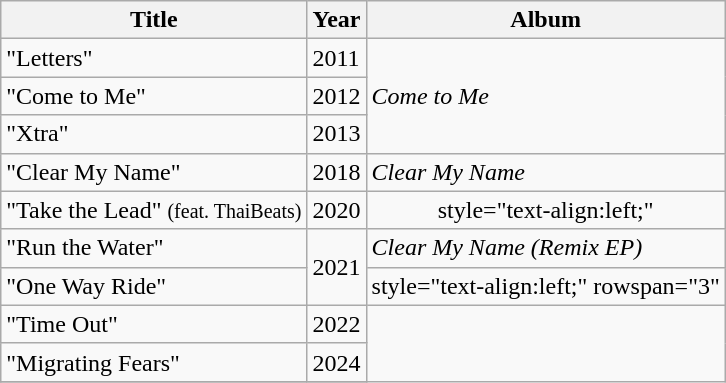<table class="wikitable plainrowheaders" style="text-align:center;">
<tr>
<th scope="col">Title</th>
<th scope="col">Year</th>
<th scope="col">Album</th>
</tr>
<tr>
<td style="text-align:left;">"Letters"</td>
<td style="text-align:left;">2011</td>
<td style="text-align:left;" rowspan="3"><em>Come to Me</em></td>
</tr>
<tr>
<td style="text-align:left;">"Come to Me"</td>
<td style="text-align:left;">2012</td>
</tr>
<tr>
<td style="text-align:left;">"Xtra"</td>
<td style="text-align:left;">2013</td>
</tr>
<tr>
<td style="text-align:left;">"Clear My Name"</td>
<td style="text-align:left;">2018</td>
<td style="text-align:left;"><em>Clear My Name</em></td>
</tr>
<tr>
<td style="text-align:left;">"Take the Lead" <small>(feat. ThaiBeats)</small></td>
<td style="text-align:left;">2020</td>
<td>style="text-align:left;" </td>
</tr>
<tr>
<td style="text-align:left;">"Run the Water"</td>
<td style="text-align:left;" rowspan="2">2021</td>
<td style="text-align:left;"><em>Clear My Name (Remix EP)</em></td>
</tr>
<tr>
<td style="text-align:left;">"One Way Ride"</td>
<td>style="text-align:left;"  rowspan="3" </td>
</tr>
<tr>
<td style="text-align:left;">"Time Out"</td>
<td style="text-align:left;">2022</td>
</tr>
<tr>
<td style="text-align:left;">"Migrating Fears"</td>
<td style="text-align:left;">2024</td>
</tr>
<tr>
</tr>
</table>
